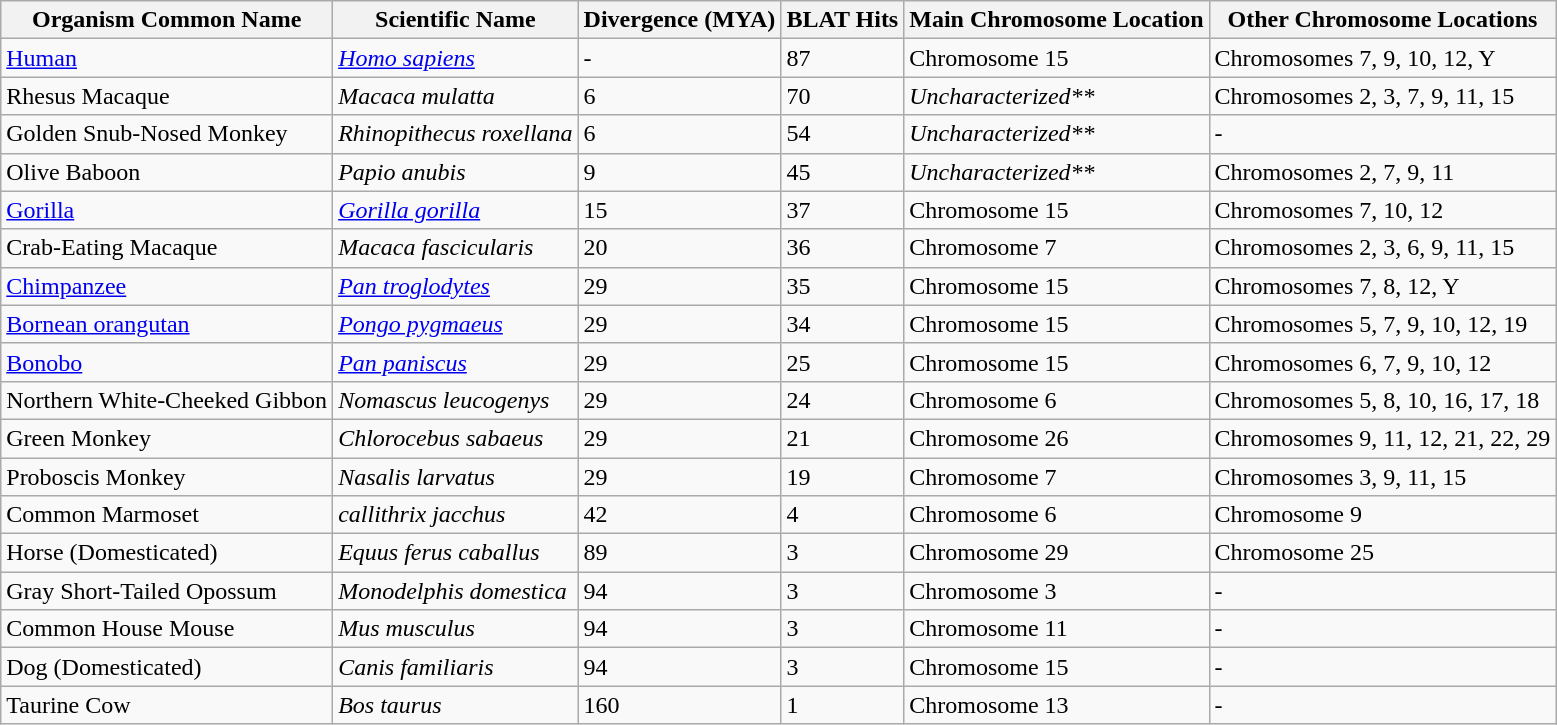<table class="wikitable">
<tr>
<th>Organism Common Name</th>
<th>Scientific Name</th>
<th>Divergence (MYA)</th>
<th>BLAT Hits</th>
<th>Main Chromosome Location</th>
<th>Other Chromosome Locations</th>
</tr>
<tr>
<td><a href='#'>Human</a></td>
<td><em><a href='#'>Homo sapiens</a></em></td>
<td>-</td>
<td>87</td>
<td>Chromosome 15</td>
<td>Chromosomes 7, 9, 10, 12, Y</td>
</tr>
<tr>
<td>Rhesus Macaque</td>
<td><em>Macaca mulatta</em></td>
<td>6</td>
<td>70</td>
<td><em>Uncharacterized**</em></td>
<td>Chromosomes 2, 3, 7, 9, 11, 15</td>
</tr>
<tr>
<td>Golden Snub-Nosed Monkey</td>
<td><em>Rhinopithecus roxellana</em></td>
<td>6</td>
<td>54</td>
<td><em>Uncharacterized**</em></td>
<td>-</td>
</tr>
<tr>
<td>Olive Baboon</td>
<td><em>Papio anubis</em></td>
<td>9</td>
<td>45</td>
<td><em>Uncharacterized**</em></td>
<td>Chromosomes 2, 7, 9, 11</td>
</tr>
<tr>
<td><a href='#'>Gorilla</a></td>
<td><em><a href='#'>Gorilla gorilla</a></em></td>
<td>15</td>
<td>37</td>
<td>Chromosome 15</td>
<td>Chromosomes 7, 10, 12</td>
</tr>
<tr>
<td>Crab-Eating Macaque</td>
<td><em>Macaca fascicularis</em></td>
<td>20</td>
<td>36</td>
<td>Chromosome 7</td>
<td>Chromosomes 2, 3, 6, 9, 11, 15</td>
</tr>
<tr>
<td><a href='#'>Chimpanzee</a></td>
<td><em><a href='#'>Pan troglodytes</a></em></td>
<td>29</td>
<td>35</td>
<td>Chromosome 15</td>
<td>Chromosomes 7, 8, 12, Y</td>
</tr>
<tr>
<td><a href='#'>Bornean orangutan</a></td>
<td><em><a href='#'>Pongo pygmaeus</a></em></td>
<td>29</td>
<td>34</td>
<td>Chromosome 15</td>
<td>Chromosomes 5, 7, 9, 10, 12, 19</td>
</tr>
<tr>
<td><a href='#'>Bonobo</a></td>
<td><em><a href='#'>Pan paniscus</a></em></td>
<td>29</td>
<td>25</td>
<td>Chromosome 15</td>
<td>Chromosomes 6, 7, 9, 10, 12</td>
</tr>
<tr>
<td>Northern White-Cheeked Gibbon</td>
<td><em>Nomascus leucogenys</em></td>
<td>29</td>
<td>24</td>
<td>Chromosome 6</td>
<td>Chromosomes 5, 8, 10, 16, 17, 18</td>
</tr>
<tr>
<td>Green Monkey</td>
<td><em>Chlorocebus sabaeus</em></td>
<td>29</td>
<td>21</td>
<td>Chromosome 26</td>
<td>Chromosomes 9, 11, 12, 21, 22, 29</td>
</tr>
<tr>
<td>Proboscis Monkey</td>
<td><em>Nasalis larvatus</em></td>
<td>29</td>
<td>19</td>
<td>Chromosome 7</td>
<td>Chromosomes 3, 9, 11, 15</td>
</tr>
<tr>
<td>Common Marmoset</td>
<td><em>callithrix jacchus</em></td>
<td>42</td>
<td>4</td>
<td>Chromosome 6</td>
<td>Chromosome 9</td>
</tr>
<tr>
<td>Horse (Domesticated)</td>
<td><em>Equus ferus caballus</em></td>
<td>89</td>
<td>3</td>
<td>Chromosome 29</td>
<td>Chromosome 25</td>
</tr>
<tr>
<td>Gray Short-Tailed Opossum</td>
<td><em>Monodelphis domestica</em></td>
<td>94</td>
<td>3</td>
<td>Chromosome 3</td>
<td>-</td>
</tr>
<tr>
<td>Common House Mouse</td>
<td><em>Mus musculus</em></td>
<td>94</td>
<td>3</td>
<td>Chromosome 11</td>
<td>-</td>
</tr>
<tr>
<td>Dog (Domesticated)</td>
<td><em>Canis familiaris</em></td>
<td>94</td>
<td>3</td>
<td>Chromosome 15</td>
<td>-</td>
</tr>
<tr>
<td>Taurine Cow</td>
<td><em>Bos taurus</em></td>
<td>160</td>
<td>1</td>
<td>Chromosome 13</td>
<td>-</td>
</tr>
</table>
